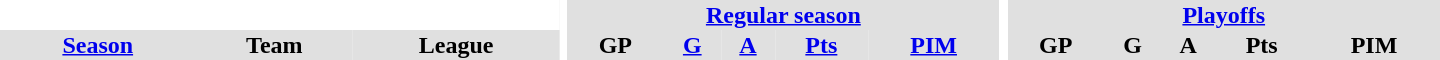<table border="0" cellpadding="1" cellspacing="0" style="text-align:center; width:60em">
<tr bgcolor="#e0e0e0">
<th colspan="3" bgcolor="#ffffff"></th>
<th rowspan="99" bgcolor="#ffffff"></th>
<th colspan="5"><a href='#'>Regular season</a></th>
<th rowspan="99" bgcolor="#ffffff"></th>
<th colspan="5"><a href='#'>Playoffs</a></th>
</tr>
<tr bgcolor="#e0e0e0">
<th><a href='#'>Season</a></th>
<th>Team</th>
<th>League</th>
<th>GP</th>
<th><a href='#'>G</a></th>
<th><a href='#'>A</a></th>
<th><a href='#'>Pts</a></th>
<th><a href='#'>PIM</a></th>
<th>GP</th>
<th>G</th>
<th>A</th>
<th>Pts</th>
<th>PIM</th>
</tr>
</table>
